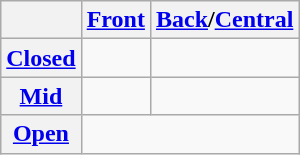<table class="wikitable" style="text-align:center;">
<tr>
<th></th>
<th><a href='#'>Front</a></th>
<th><a href='#'>Back</a>/<a href='#'>Central</a></th>
</tr>
<tr>
<th><a href='#'>Closed</a></th>
<td></td>
<td></td>
</tr>
<tr>
<th><a href='#'>Mid</a></th>
<td></td>
<td></td>
</tr>
<tr>
<th><a href='#'>Open</a></th>
<td colspan="2"></td>
</tr>
</table>
